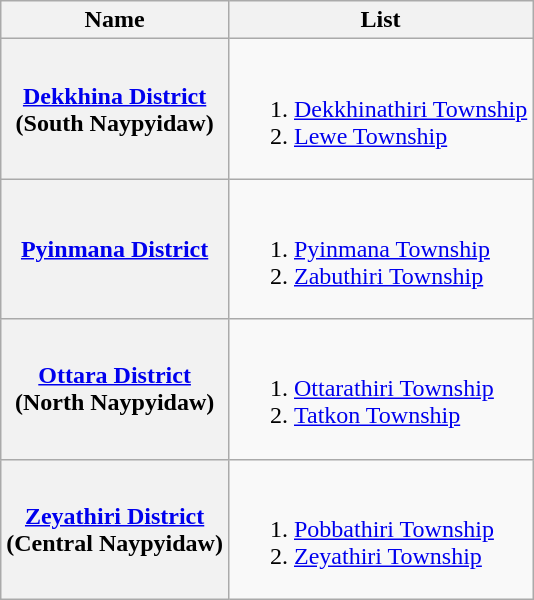<table class=wikitable>
<tr>
<th>Name</th>
<th>List</th>
</tr>
<tr>
<th><a href='#'>Dekkhina District</a><br>(South Naypyidaw)</th>
<td><br><ol><li><a href='#'>Dekkhinathiri Township</a></li><li><a href='#'>Lewe Township</a></li></ol></td>
</tr>
<tr>
<th><a href='#'>Pyinmana District</a></th>
<td><br><ol><li><a href='#'>Pyinmana Township</a></li><li><a href='#'>Zabuthiri Township</a></li></ol></td>
</tr>
<tr>
<th><a href='#'>Ottara District</a><br>(North Naypyidaw)</th>
<td><br><ol><li><a href='#'>Ottarathiri Township</a></li><li><a href='#'>Tatkon Township</a></li></ol></td>
</tr>
<tr>
<th><a href='#'>Zeyathiri District</a><br>(Central Naypyidaw)</th>
<td><br><ol><li><a href='#'>Pobbathiri Township</a></li><li><a href='#'>Zeyathiri Township</a></li></ol></td>
</tr>
</table>
